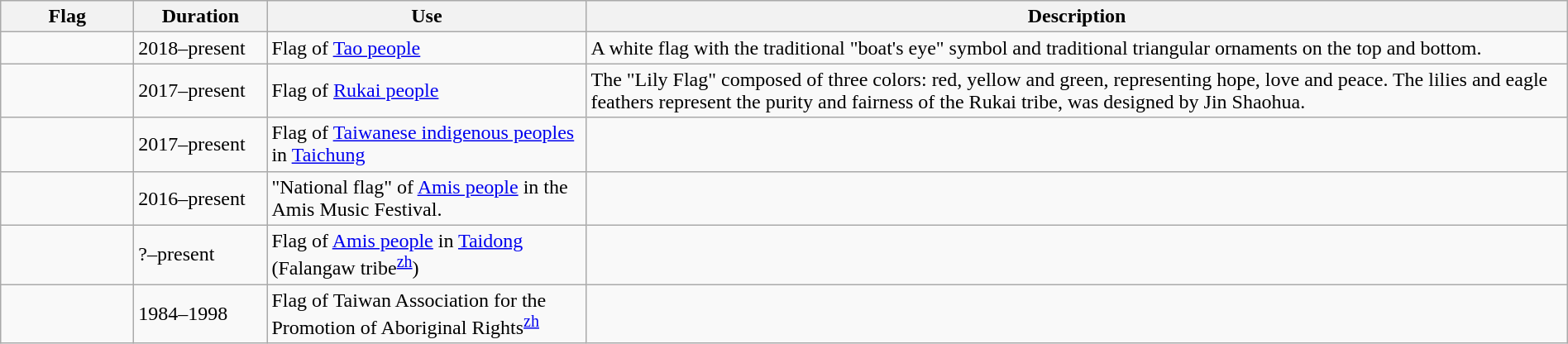<table class="wikitable" width="100%">
<tr>
<th style="width:100px;">Flag</th>
<th style="width:100px;">Duration</th>
<th style="width:250px;">Use</th>
<th style="min-width:250px">Description</th>
</tr>
<tr>
<td></td>
<td>2018–present</td>
<td>Flag of <a href='#'>Tao people</a></td>
<td>A white flag with the traditional "boat's eye" symbol and traditional triangular ornaments on the top and bottom.</td>
</tr>
<tr>
<td></td>
<td>2017–present</td>
<td>Flag of <a href='#'>Rukai people</a></td>
<td>The "Lily Flag" composed of three colors: red, yellow and green, representing hope, love and peace. The lilies and eagle feathers represent the purity and fairness of the Rukai tribe, was designed by Jin Shaohua.</td>
</tr>
<tr>
<td></td>
<td>2017–present</td>
<td>Flag of <a href='#'>Taiwanese indigenous peoples</a> in <a href='#'>Taichung</a></td>
<td></td>
</tr>
<tr>
<td></td>
<td>2016–present</td>
<td>"National flag" of <a href='#'>Amis people</a> in the Amis Music Festival.</td>
<td></td>
</tr>
<tr>
<td></td>
<td>?–present</td>
<td>Flag of <a href='#'>Amis people</a> in <a href='#'>Taidong</a> (Falangaw tribe<sup><a href='#'>zh</a></sup>)</td>
<td></td>
</tr>
<tr>
<td></td>
<td>1984–1998</td>
<td>Flag of Taiwan Association for the Promotion of Aboriginal Rights<sup><a href='#'>zh</a></sup></td>
<td></td>
</tr>
</table>
